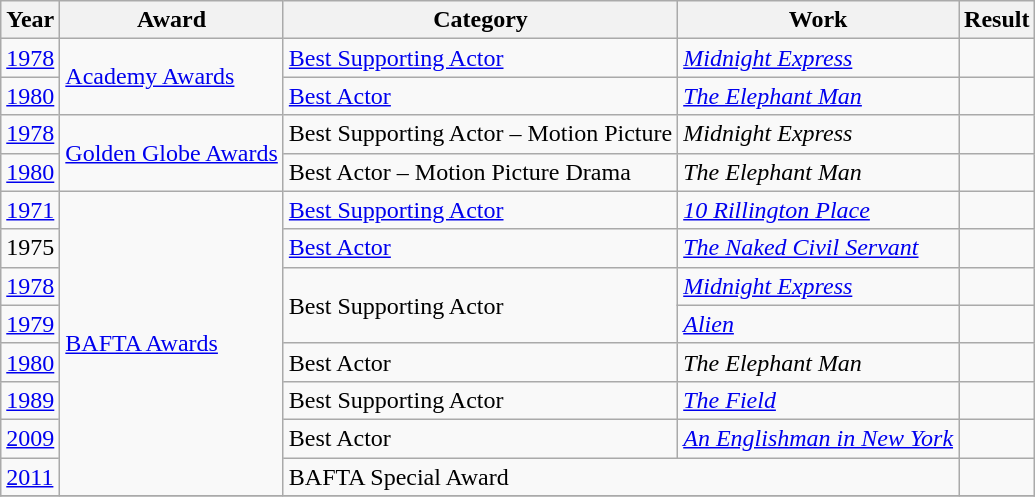<table class="wikitable">
<tr>
<th>Year</th>
<th>Award</th>
<th>Category</th>
<th>Work</th>
<th>Result</th>
</tr>
<tr>
<td><a href='#'>1978</a></td>
<td rowspan=2><a href='#'>Academy Awards</a></td>
<td><a href='#'>Best Supporting Actor</a></td>
<td><em><a href='#'>Midnight Express</a></em></td>
<td></td>
</tr>
<tr>
<td><a href='#'>1980</a></td>
<td><a href='#'>Best Actor</a></td>
<td><em><a href='#'>The Elephant Man</a></em></td>
<td></td>
</tr>
<tr>
<td><a href='#'>1978</a></td>
<td rowspan=2><a href='#'>Golden Globe Awards</a></td>
<td>Best Supporting Actor – Motion Picture</td>
<td><em>Midnight Express</em></td>
<td></td>
</tr>
<tr>
<td><a href='#'>1980</a></td>
<td>Best Actor – Motion Picture Drama</td>
<td><em>The Elephant Man</em></td>
<td></td>
</tr>
<tr>
<td><a href='#'>1971</a></td>
<td rowspan=8><a href='#'>BAFTA Awards</a></td>
<td><a href='#'>Best Supporting Actor</a></td>
<td><em><a href='#'>10 Rillington Place</a></em></td>
<td></td>
</tr>
<tr>
<td>1975</td>
<td><a href='#'>Best Actor</a></td>
<td><em><a href='#'>The Naked Civil Servant</a></em></td>
<td></td>
</tr>
<tr>
<td><a href='#'>1978</a></td>
<td rowspan="2">Best Supporting Actor</td>
<td><em><a href='#'>Midnight Express</a></em></td>
<td></td>
</tr>
<tr>
<td><a href='#'>1979</a></td>
<td><em><a href='#'>Alien</a></em></td>
<td></td>
</tr>
<tr>
<td><a href='#'>1980</a></td>
<td>Best Actor</td>
<td><em>The Elephant Man</em></td>
<td></td>
</tr>
<tr>
<td><a href='#'>1989</a></td>
<td>Best Supporting Actor</td>
<td><em><a href='#'>The Field</a></em></td>
<td></td>
</tr>
<tr>
<td><a href='#'>2009</a></td>
<td>Best Actor</td>
<td><em><a href='#'>An Englishman in New York</a></em></td>
<td></td>
</tr>
<tr>
<td><a href='#'>2011</a></td>
<td colspan=2>BAFTA Special Award</td>
<td></td>
</tr>
<tr>
</tr>
</table>
